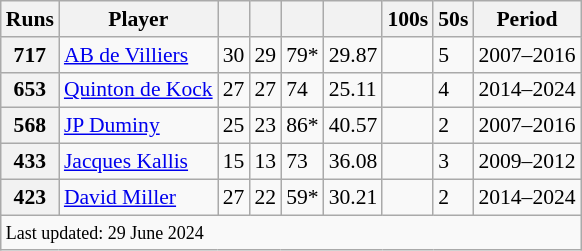<table class="wikitable"style="font-size: 90%">
<tr>
<th>Runs</th>
<th>Player</th>
<th></th>
<th></th>
<th></th>
<th></th>
<th>100s</th>
<th>50s</th>
<th>Period</th>
</tr>
<tr>
<th>717</th>
<td><a href='#'>AB de Villiers</a></td>
<td>30</td>
<td>29</td>
<td>79*</td>
<td>29.87</td>
<td></td>
<td>5</td>
<td>2007–2016</td>
</tr>
<tr>
<th>653</th>
<td><a href='#'>Quinton de Kock</a></td>
<td>27</td>
<td>27</td>
<td>74</td>
<td>25.11</td>
<td></td>
<td>4</td>
<td>2014–2024</td>
</tr>
<tr>
<th>568</th>
<td><a href='#'>JP Duminy</a></td>
<td>25</td>
<td>23</td>
<td>86*</td>
<td>40.57</td>
<td></td>
<td>2</td>
<td>2007–2016</td>
</tr>
<tr>
<th>433</th>
<td><a href='#'>Jacques Kallis</a></td>
<td>15</td>
<td>13</td>
<td>73</td>
<td>36.08</td>
<td></td>
<td>3</td>
<td>2009–2012</td>
</tr>
<tr>
<th>423</th>
<td><a href='#'>David Miller</a></td>
<td>27</td>
<td>22</td>
<td>59*</td>
<td>30.21</td>
<td></td>
<td>2</td>
<td>2014–2024</td>
</tr>
<tr>
<td colspan="9"><small>Last updated: 29 June 2024</small></td>
</tr>
</table>
